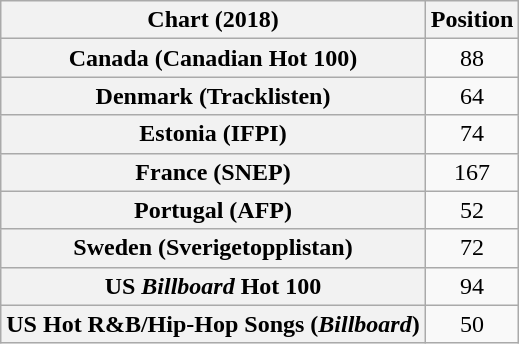<table class="wikitable sortable plainrowheaders" style="text-align:center">
<tr>
<th scope="col">Chart (2018)</th>
<th scope="col">Position</th>
</tr>
<tr>
<th scope="row">Canada (Canadian Hot 100)</th>
<td>88</td>
</tr>
<tr>
<th scope="row">Denmark (Tracklisten)</th>
<td>64</td>
</tr>
<tr>
<th scope="row">Estonia (IFPI)</th>
<td>74</td>
</tr>
<tr>
<th scope="row">France (SNEP)</th>
<td>167</td>
</tr>
<tr>
<th scope="row">Portugal (AFP)</th>
<td>52</td>
</tr>
<tr>
<th scope="row">Sweden (Sverigetopplistan)</th>
<td>72</td>
</tr>
<tr>
<th scope="row">US <em>Billboard</em> Hot 100</th>
<td>94</td>
</tr>
<tr>
<th scope="row">US Hot R&B/Hip-Hop Songs (<em>Billboard</em>)</th>
<td>50</td>
</tr>
</table>
